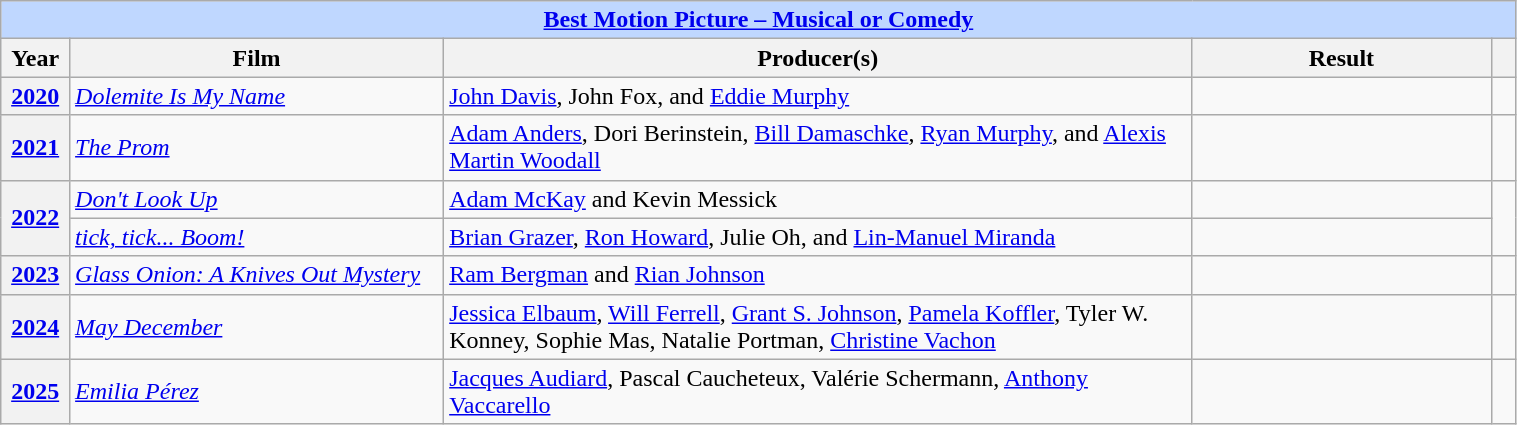<table class="wikitable plainrowheaders" style="width:80%;">
<tr style="background:#bfd7ff;">
<td colspan="6" style="text-align:center;"><strong><a href='#'>Best Motion Picture – Musical or Comedy</a></strong></td>
</tr>
<tr style="background:#ebf5ff;">
<th style="width:1%;">Year</th>
<th style="width:15%;">Film</th>
<th style="width:30%;">Producer(s)</th>
<th style="width:12%;">Result</th>
<th style="width:1%;"></th>
</tr>
<tr>
<th scope=row style="text-align:center;"><a href='#'>2020</a></th>
<td><em><a href='#'>Dolemite Is My Name</a></em></td>
<td><a href='#'>John Davis</a>, John Fox, and <a href='#'>Eddie Murphy</a></td>
<td></td>
<td style="text-align:center;"></td>
</tr>
<tr>
<th scope="row" style="text-align:center;"><a href='#'>2021</a></th>
<td><em><a href='#'>The Prom</a></em></td>
<td><a href='#'>Adam Anders</a>, Dori Berinstein, <a href='#'>Bill Damaschke</a>, <a href='#'>Ryan Murphy</a>, and <a href='#'>Alexis Martin Woodall</a></td>
<td></td>
<td style="text-align:center;"></td>
</tr>
<tr>
<th scope="row" rowspan="2" style="text-align:center;"><a href='#'>2022</a></th>
<td><em><a href='#'>Don't Look Up</a></em></td>
<td><a href='#'>Adam McKay</a> and Kevin Messick</td>
<td></td>
<td rowspan="2" style="text-align:center;"></td>
</tr>
<tr>
<td><em><a href='#'>tick, tick... Boom!</a></em></td>
<td><a href='#'>Brian Grazer</a>, <a href='#'>Ron Howard</a>, Julie Oh, and <a href='#'>Lin-Manuel Miranda</a></td>
<td></td>
</tr>
<tr>
<th scope="row" style="text-align:center;"><a href='#'>2023</a></th>
<td><em><a href='#'>Glass Onion: A Knives Out Mystery</a></em></td>
<td><a href='#'>Ram Bergman</a> and <a href='#'>Rian Johnson</a></td>
<td></td>
<td></td>
</tr>
<tr>
<th scope="row" style="text-align:center;"><a href='#'>2024</a></th>
<td><em><a href='#'>May December</a></em></td>
<td><a href='#'>Jessica Elbaum</a>, <a href='#'>Will Ferrell</a>, <a href='#'>Grant S. Johnson</a>, <a href='#'>Pamela Koffler</a>, Tyler W. Konney, Sophie Mas, Natalie Portman, <a href='#'>Christine Vachon</a></td>
<td></td>
<td></td>
</tr>
<tr>
<th scope=row style="text-align:center;"><a href='#'>2025</a></th>
<td><em><a href='#'>Emilia Pérez</a></em></td>
<td><a href='#'>Jacques Audiard</a>, Pascal Caucheteux, Valérie Schermann, <a href='#'>Anthony Vaccarello</a></td>
<td></td>
<td></td>
</tr>
</table>
